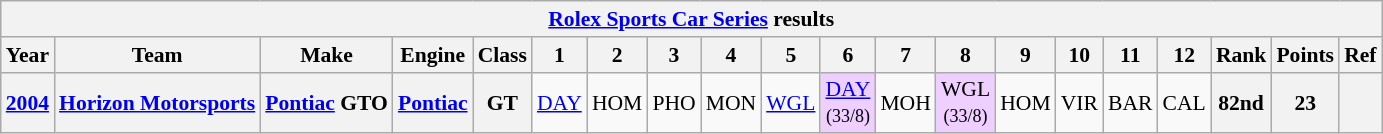<table class="wikitable " style="text-align:center; font-size:90%">
<tr>
<th colspan=45><a href='#'>Rolex Sports Car Series</a> results</th>
</tr>
<tr>
<th>Year</th>
<th>Team</th>
<th>Make</th>
<th>Engine</th>
<th>Class</th>
<th>1</th>
<th>2</th>
<th>3</th>
<th>4</th>
<th>5</th>
<th>6</th>
<th>7</th>
<th>8</th>
<th>9</th>
<th>10</th>
<th>11</th>
<th>12</th>
<th>Rank</th>
<th>Points</th>
<th>Ref</th>
</tr>
<tr>
<th><a href='#'>2004</a></th>
<th><a href='#'>Horizon Motorsports</a></th>
<th><a href='#'>Pontiac</a> GTO</th>
<th><a href='#'>Pontiac</a></th>
<th>GT</th>
<td><a href='#'>DAY</a></td>
<td>HOM</td>
<td>PHO</td>
<td>MON</td>
<td><a href='#'>WGL</a></td>
<td style="background:#EFCFFF;"><a href='#'>DAY</a><br><small>(33/8)</small></td>
<td>MOH</td>
<td style="background:#EFCFFF;">WGL<br><small>(33/8)</small></td>
<td>HOM</td>
<td>VIR</td>
<td>BAR</td>
<td>CAL</td>
<th>82nd</th>
<th>23</th>
<th></th>
</tr>
</table>
